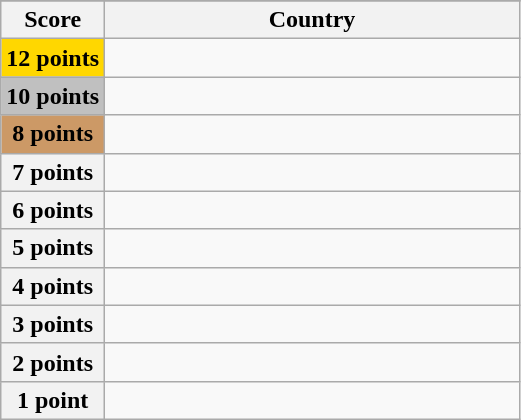<table class="wikitable">
<tr>
</tr>
<tr>
<th scope="col" width="20%">Score</th>
<th scope="col">Country</th>
</tr>
<tr>
<th scope="row" style="background:gold">12 points</th>
<td></td>
</tr>
<tr>
<th scope="row" style="background:silver">10 points</th>
<td></td>
</tr>
<tr>
<th scope="row" style="background:#CC9966">8 points</th>
<td></td>
</tr>
<tr>
<th scope="row">7 points</th>
<td></td>
</tr>
<tr>
<th scope="row">6 points</th>
<td></td>
</tr>
<tr>
<th scope="row">5 points</th>
<td></td>
</tr>
<tr>
<th scope="row">4 points</th>
<td></td>
</tr>
<tr>
<th scope="row">3 points</th>
<td></td>
</tr>
<tr>
<th scope="row">2 points</th>
<td></td>
</tr>
<tr>
<th scope="row">1 point</th>
<td></td>
</tr>
</table>
